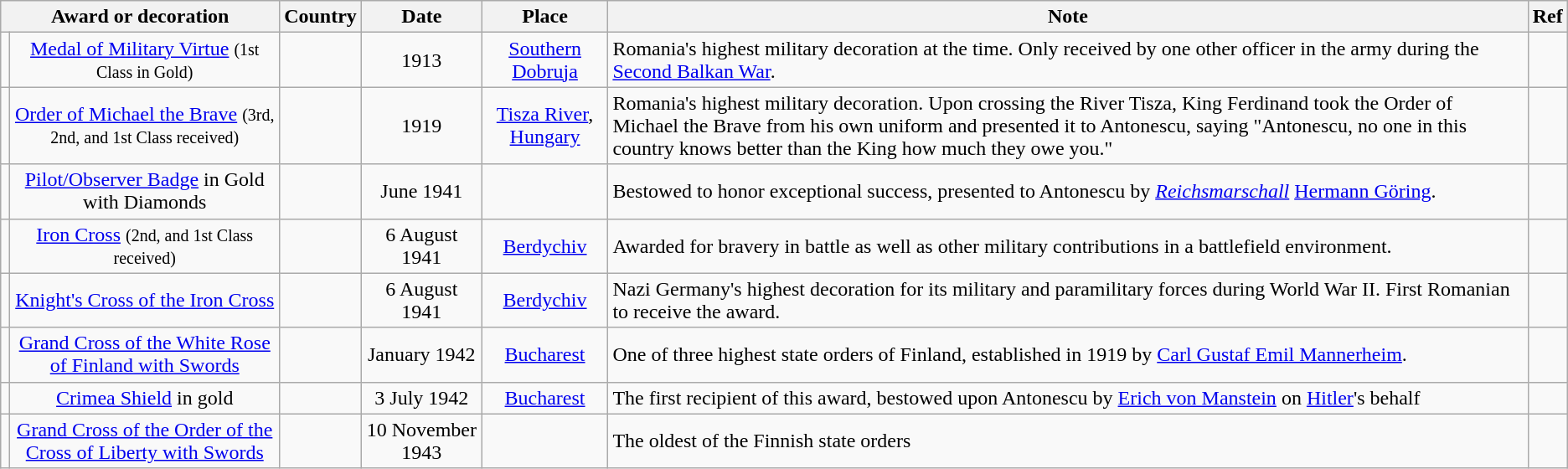<table class="wikitable" style="text-align:center">
<tr>
<th colspan=2>Award or decoration</th>
<th>Country</th>
<th>Date</th>
<th>Place</th>
<th>Note</th>
<th>Ref</th>
</tr>
<tr>
<td></td>
<td><a href='#'>Medal of Military Virtue</a> <small>(1st Class in Gold)</small></td>
<td></td>
<td>1913</td>
<td><a href='#'>Southern Dobruja</a></td>
<td align="left">Romania's highest military decoration at the time. Only received by one other officer in the army during the <a href='#'>Second Balkan War</a>.</td>
<td></td>
</tr>
<tr>
<td></td>
<td><a href='#'>Order of Michael the Brave</a> <small>(3rd, 2nd, and 1st Class received)</small></td>
<td></td>
<td>1919</td>
<td><a href='#'>Tisza River</a>, <a href='#'>Hungary</a></td>
<td align="left">Romania's highest military decoration. Upon crossing the River Tisza, King Ferdinand took the Order of Michael the Brave from his own uniform and presented it to Antonescu, saying "Antonescu, no one in this country knows better than the King how much they owe you."</td>
<td></td>
</tr>
<tr>
<td></td>
<td><a href='#'>Pilot/Observer Badge</a> in Gold with Diamonds</td>
<td></td>
<td>June 1941</td>
<td></td>
<td align="left">Bestowed to honor exceptional success, presented to Antonescu by <em><a href='#'>Reichsmarschall</a></em> <a href='#'>Hermann Göring</a>.</td>
<td></td>
</tr>
<tr>
<td></td>
<td><a href='#'>Iron Cross</a> <small>(2nd, and 1st Class received)</small></td>
<td></td>
<td>6 August 1941</td>
<td><a href='#'>Berdychiv</a></td>
<td align="left">Awarded for bravery in battle as well as other military contributions in a battlefield environment.</td>
<td></td>
</tr>
<tr>
<td></td>
<td><a href='#'>Knight's Cross of the Iron Cross</a></td>
<td></td>
<td>6 August 1941</td>
<td><a href='#'>Berdychiv</a></td>
<td align="left">Nazi Germany's highest decoration for its military and paramilitary forces during World War II. First Romanian to receive the award.</td>
<td></td>
</tr>
<tr>
<td></td>
<td><a href='#'>Grand Cross of the White Rose of Finland with Swords</a></td>
<td></td>
<td>January 1942</td>
<td><a href='#'>Bucharest</a></td>
<td align="left">One of three highest state orders of Finland, established in 1919 by <a href='#'>Carl Gustaf Emil Mannerheim</a>.</td>
<td></td>
</tr>
<tr>
<td></td>
<td><a href='#'>Crimea Shield</a> in gold</td>
<td></td>
<td>3 July 1942</td>
<td><a href='#'>Bucharest</a></td>
<td align="left">The first recipient of this award, bestowed upon Antonescu by <a href='#'>Erich von Manstein</a> on <a href='#'>Hitler</a>'s behalf</td>
<td></td>
</tr>
<tr>
<td></td>
<td><a href='#'>Grand Cross of the Order of the Cross of Liberty with Swords</a></td>
<td></td>
<td>10 November 1943</td>
<td></td>
<td align="left">The oldest of the Finnish state orders</td>
<td></td>
</tr>
</table>
